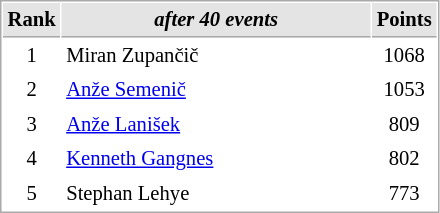<table cellspacing="1" cellpadding="3" style="border:1px solid #aaa; font-size:86%;">
<tr style="background:#e4e4e4;">
<th style="border-bottom:1px solid #aaa; width:10px;">Rank</th>
<th style="border-bottom:1px solid #aaa; width:200px;"><em>after 40 events</em></th>
<th style="border-bottom:1px solid #aaa; width:20px;">Points</th>
</tr>
<tr>
<td align=center>1</td>
<td> Miran Zupančič</td>
<td align=center>1068</td>
</tr>
<tr>
<td align=center>2</td>
<td> <a href='#'>Anže Semenič</a></td>
<td align=center>1053</td>
</tr>
<tr>
<td align=center>3</td>
<td> <a href='#'>Anže Lanišek</a></td>
<td align=center>809</td>
</tr>
<tr>
<td align=center>4</td>
<td> <a href='#'>Kenneth Gangnes</a></td>
<td align=center>802</td>
</tr>
<tr>
<td align=center>5</td>
<td> Stephan Lehye</td>
<td align=center>773</td>
</tr>
</table>
